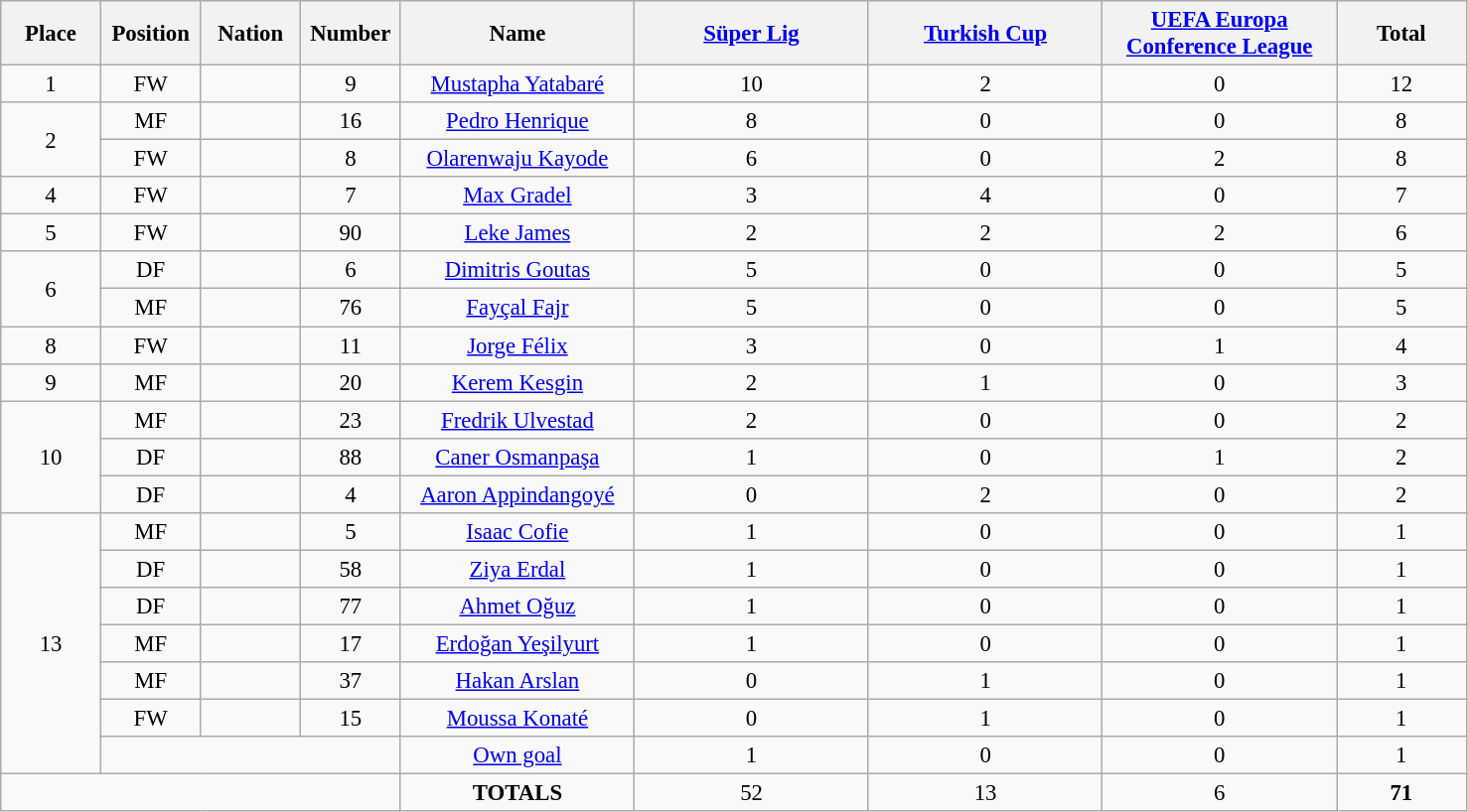<table class="wikitable" style="font-size: 95%; text-align: center;">
<tr>
<th width=60>Place</th>
<th width=60>Position</th>
<th width=60>Nation</th>
<th width=60>Number</th>
<th width=150>Name</th>
<th width=150><a href='#'>Süper Lig</a></th>
<th width=150><a href='#'>Turkish Cup</a></th>
<th width=150><a href='#'>UEFA Europa Conference League</a></th>
<th width=80><strong>Total</strong></th>
</tr>
<tr>
<td>1</td>
<td>FW</td>
<td></td>
<td>9</td>
<td><a href='#'>Mustapha Yatabaré</a></td>
<td>10</td>
<td>2</td>
<td>0</td>
<td>12</td>
</tr>
<tr>
<td rowspan="2">2</td>
<td>MF</td>
<td></td>
<td>16</td>
<td><a href='#'>Pedro Henrique</a></td>
<td>8</td>
<td>0</td>
<td>0</td>
<td>8</td>
</tr>
<tr>
<td>FW</td>
<td></td>
<td>8</td>
<td><a href='#'>Olarenwaju Kayode</a></td>
<td>6</td>
<td>0</td>
<td>2</td>
<td>8</td>
</tr>
<tr>
<td>4</td>
<td>FW</td>
<td></td>
<td>7</td>
<td><a href='#'>Max Gradel</a></td>
<td>3</td>
<td>4</td>
<td>0</td>
<td>7</td>
</tr>
<tr>
<td>5</td>
<td>FW</td>
<td></td>
<td>90</td>
<td><a href='#'>Leke James</a></td>
<td>2</td>
<td>2</td>
<td>2</td>
<td>6</td>
</tr>
<tr>
<td rowspan="2">6</td>
<td>DF</td>
<td></td>
<td>6</td>
<td><a href='#'>Dimitris Goutas</a></td>
<td>5</td>
<td>0</td>
<td>0</td>
<td>5</td>
</tr>
<tr>
<td>MF</td>
<td></td>
<td>76</td>
<td><a href='#'>Fayçal Fajr</a></td>
<td>5</td>
<td>0</td>
<td>0</td>
<td>5</td>
</tr>
<tr>
<td>8</td>
<td>FW</td>
<td></td>
<td>11</td>
<td><a href='#'>Jorge Félix</a></td>
<td>3</td>
<td>0</td>
<td>1</td>
<td>4</td>
</tr>
<tr>
<td>9</td>
<td>MF</td>
<td></td>
<td>20</td>
<td><a href='#'>Kerem Kesgin</a></td>
<td>2</td>
<td>1</td>
<td>0</td>
<td>3</td>
</tr>
<tr>
<td rowspan="3">10</td>
<td>MF</td>
<td></td>
<td>23</td>
<td><a href='#'>Fredrik Ulvestad</a></td>
<td>2</td>
<td>0</td>
<td>0</td>
<td>2</td>
</tr>
<tr>
<td>DF</td>
<td></td>
<td>88</td>
<td><a href='#'>Caner Osmanpaşa</a></td>
<td>1</td>
<td>0</td>
<td>1</td>
<td>2</td>
</tr>
<tr>
<td>DF</td>
<td></td>
<td>4</td>
<td><a href='#'>Aaron Appindangoyé</a></td>
<td>0</td>
<td>2</td>
<td>0</td>
<td>2</td>
</tr>
<tr>
<td rowspan="7">13</td>
<td>MF</td>
<td></td>
<td>5</td>
<td><a href='#'>Isaac Cofie</a></td>
<td>1</td>
<td>0</td>
<td>0</td>
<td>1</td>
</tr>
<tr>
<td>DF</td>
<td></td>
<td>58</td>
<td><a href='#'>Ziya Erdal</a></td>
<td>1</td>
<td>0</td>
<td>0</td>
<td>1</td>
</tr>
<tr>
<td>DF</td>
<td></td>
<td>77</td>
<td><a href='#'>Ahmet Oğuz</a></td>
<td>1</td>
<td>0</td>
<td>0</td>
<td>1</td>
</tr>
<tr>
<td>MF</td>
<td></td>
<td>17</td>
<td><a href='#'>Erdoğan Yeşilyurt</a></td>
<td>1</td>
<td>0</td>
<td>0</td>
<td>1</td>
</tr>
<tr>
<td>MF</td>
<td></td>
<td>37</td>
<td><a href='#'>Hakan Arslan</a></td>
<td>0</td>
<td>1</td>
<td>0</td>
<td>1</td>
</tr>
<tr>
<td>FW</td>
<td></td>
<td>15</td>
<td><a href='#'>Moussa Konaté</a></td>
<td>0</td>
<td>1</td>
<td>0</td>
<td>1</td>
</tr>
<tr>
<td colspan="3"></td>
<td><a href='#'>Own goal</a></td>
<td>1</td>
<td>0</td>
<td>0</td>
<td>1</td>
</tr>
<tr>
<td colspan="4"></td>
<td><strong>TOTALS</strong></td>
<td>52</td>
<td>13</td>
<td>6</td>
<td><strong>71</strong></td>
</tr>
</table>
